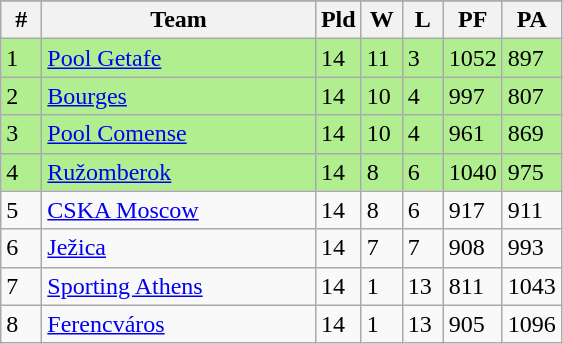<table class=wikitable>
<tr align=center>
</tr>
<tr>
<th width=20>#</th>
<th width=175>Team</th>
<th width=20>Pld</th>
<th width=20>W</th>
<th width=20>L</th>
<th width=30>PF</th>
<th width=30>PA</th>
</tr>
<tr bgcolor=B0EE90>
<td>1</td>
<td align="left"> <a href='#'>Pool Getafe</a></td>
<td>14</td>
<td>11</td>
<td>3</td>
<td>1052</td>
<td>897</td>
</tr>
<tr bgcolor=B0EE90>
<td>2</td>
<td align="left"> <a href='#'>Bourges</a></td>
<td>14</td>
<td>10</td>
<td>4</td>
<td>997</td>
<td>807</td>
</tr>
<tr bgcolor=B0EE90>
<td>3</td>
<td align="left"> <a href='#'>Pool Comense</a></td>
<td>14</td>
<td>10</td>
<td>4</td>
<td>961</td>
<td>869</td>
</tr>
<tr bgcolor=B0EE90>
<td>4</td>
<td align="left"> <a href='#'>Ružomberok</a></td>
<td>14</td>
<td>8</td>
<td>6</td>
<td>1040</td>
<td>975</td>
</tr>
<tr>
<td>5</td>
<td align="left"> <a href='#'>CSKA Moscow</a></td>
<td>14</td>
<td>8</td>
<td>6</td>
<td>917</td>
<td>911</td>
</tr>
<tr>
<td>6</td>
<td align="left"> <a href='#'>Ježica</a></td>
<td>14</td>
<td>7</td>
<td>7</td>
<td>908</td>
<td>993</td>
</tr>
<tr>
<td>7</td>
<td align="left"> <a href='#'>Sporting Athens</a></td>
<td>14</td>
<td>1</td>
<td>13</td>
<td>811</td>
<td>1043</td>
</tr>
<tr>
<td>8</td>
<td align="left"> <a href='#'>Ferencváros</a></td>
<td>14</td>
<td>1</td>
<td>13</td>
<td>905</td>
<td>1096</td>
</tr>
</table>
